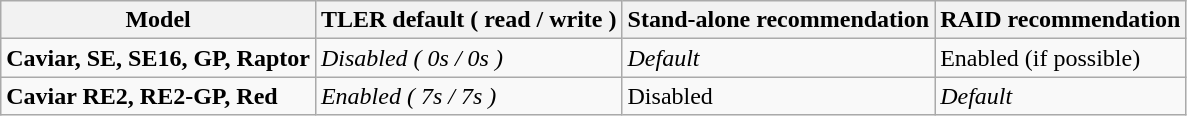<table class="wikitable">
<tr>
<th>Model</th>
<th>TLER default ( read / write )</th>
<th>Stand-alone recommendation</th>
<th>RAID recommendation</th>
</tr>
<tr>
<td><strong>Caviar, SE, SE16, GP, Raptor</strong></td>
<td><em>Disabled ( 0s / 0s )</em></td>
<td><em>Default</em></td>
<td>Enabled (if possible)</td>
</tr>
<tr>
<td><strong>Caviar RE2, RE2-GP, Red</strong></td>
<td><em>Enabled ( 7s / 7s )</em></td>
<td>Disabled</td>
<td><em>Default</em></td>
</tr>
</table>
